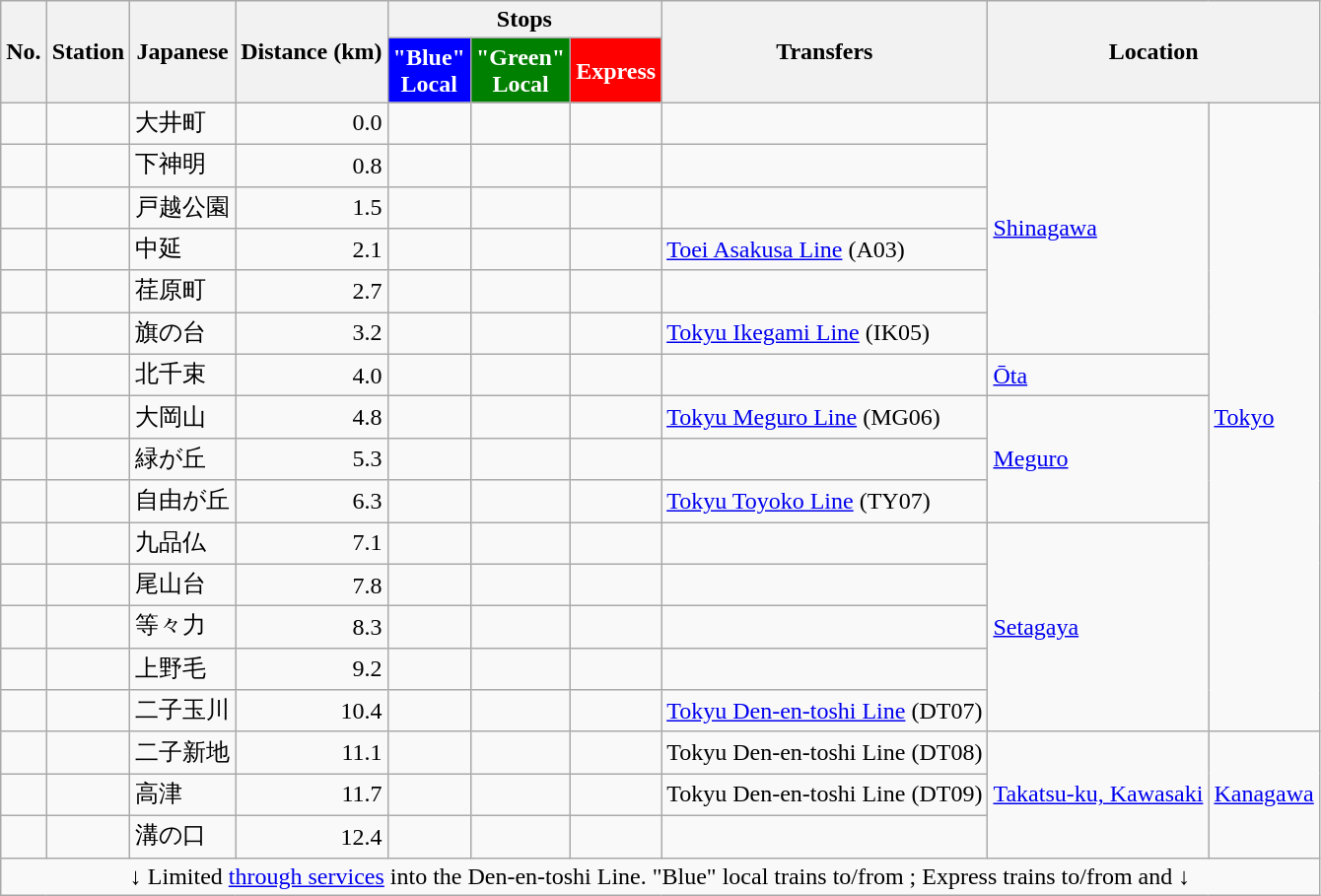<table class="wikitable">
<tr>
<th rowspan="2">No.</th>
<th rowspan="2">Station</th>
<th rowspan="2">Japanese</th>
<th rowspan="2">Distance (km)</th>
<th colspan="3">Stops</th>
<th rowspan="2">Transfers</th>
<th colspan="2" rowspan="2">Location</th>
</tr>
<tr>
<th style="color:white; background-color:blue;">"Blue"<br>Local</th>
<th style="color:white; background-color:green;">"Green"<br>Local</th>
<th style="color:white; background-color:red;">Express</th>
</tr>
<tr>
<td></td>
<td></td>
<td>大井町</td>
<td align="right">0.0</td>
<td></td>
<td></td>
<td></td>
<td></td>
<td rowspan="6"><a href='#'>Shinagawa</a></td>
<td rowspan="15"><a href='#'>Tokyo</a></td>
</tr>
<tr>
<td></td>
<td></td>
<td>下神明</td>
<td align="right">0.8</td>
<td></td>
<td></td>
<td></td>
<td></td>
</tr>
<tr>
<td></td>
<td></td>
<td>戸越公園</td>
<td align="right">1.5</td>
<td></td>
<td></td>
<td></td>
<td></td>
</tr>
<tr>
<td></td>
<td></td>
<td>中延</td>
<td align="right">2.1</td>
<td></td>
<td></td>
<td></td>
<td> <a href='#'>Toei Asakusa Line</a> (A03)</td>
</tr>
<tr>
<td></td>
<td></td>
<td>荏原町</td>
<td align="right">2.7</td>
<td></td>
<td></td>
<td></td>
<td></td>
</tr>
<tr>
<td></td>
<td></td>
<td>旗の台</td>
<td align="right">3.2</td>
<td></td>
<td></td>
<td></td>
<td> <a href='#'>Tokyu Ikegami Line</a> (IK05)</td>
</tr>
<tr>
<td></td>
<td></td>
<td>北千束</td>
<td align="right">4.0</td>
<td></td>
<td></td>
<td></td>
<td></td>
<td><a href='#'>Ōta</a></td>
</tr>
<tr>
<td></td>
<td></td>
<td>大岡山</td>
<td align="right">4.8</td>
<td></td>
<td></td>
<td></td>
<td> <a href='#'>Tokyu Meguro Line</a> (MG06)</td>
<td rowspan="3"><a href='#'>Meguro</a></td>
</tr>
<tr>
<td></td>
<td></td>
<td>緑が丘</td>
<td align="right">5.3</td>
<td></td>
<td></td>
<td></td>
<td></td>
</tr>
<tr>
<td></td>
<td></td>
<td>自由が丘</td>
<td align="right">6.3</td>
<td></td>
<td></td>
<td></td>
<td> <a href='#'>Tokyu Toyoko Line</a> (TY07)</td>
</tr>
<tr>
<td></td>
<td></td>
<td>九品仏</td>
<td align="right">7.1</td>
<td></td>
<td></td>
<td></td>
<td></td>
<td rowspan="5"><a href='#'>Setagaya</a></td>
</tr>
<tr>
<td></td>
<td></td>
<td>尾山台</td>
<td align="right">7.8</td>
<td></td>
<td></td>
<td></td>
<td></td>
</tr>
<tr>
<td></td>
<td></td>
<td>等々力</td>
<td align="right">8.3</td>
<td></td>
<td></td>
<td></td>
<td></td>
</tr>
<tr>
<td></td>
<td></td>
<td>上野毛</td>
<td align="right">9.2</td>
<td></td>
<td></td>
<td></td>
<td></td>
</tr>
<tr>
<td></td>
<td></td>
<td>二子玉川</td>
<td align="right">10.4</td>
<td></td>
<td></td>
<td></td>
<td> <a href='#'>Tokyu Den-en-toshi Line</a> (DT07)</td>
</tr>
<tr>
<td></td>
<td></td>
<td>二子新地</td>
<td align="right">11.1</td>
<td></td>
<td></td>
<td></td>
<td> Tokyu Den-en-toshi Line (DT08)</td>
<td rowspan="3"><a href='#'>Takatsu-ku, Kawasaki</a></td>
<td rowspan="3"><a href='#'>Kanagawa</a></td>
</tr>
<tr>
<td></td>
<td></td>
<td>高津</td>
<td align="right">11.7</td>
<td></td>
<td></td>
<td></td>
<td> Tokyu Den-en-toshi Line (DT09)</td>
</tr>
<tr>
<td></td>
<td></td>
<td>溝の口</td>
<td align="right">12.4</td>
<td></td>
<td></td>
<td></td>
<td></td>
</tr>
<tr>
<td colspan=10 style="text-align:center">↓ Limited <a href='#'>through services</a> into the Den-en-toshi Line. "Blue" local trains to/from ; Express trains to/from  and  ↓</td>
</tr>
</table>
